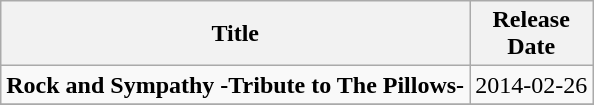<table class="wikitable">
<tr>
<th>Title</th>
<th>Release<br> Date</th>
</tr>
<tr>
<td><strong>Rock and Sympathy -Tribute to The Pillows-</strong><br></td>
<td>2014-02-26</td>
</tr>
<tr>
</tr>
</table>
